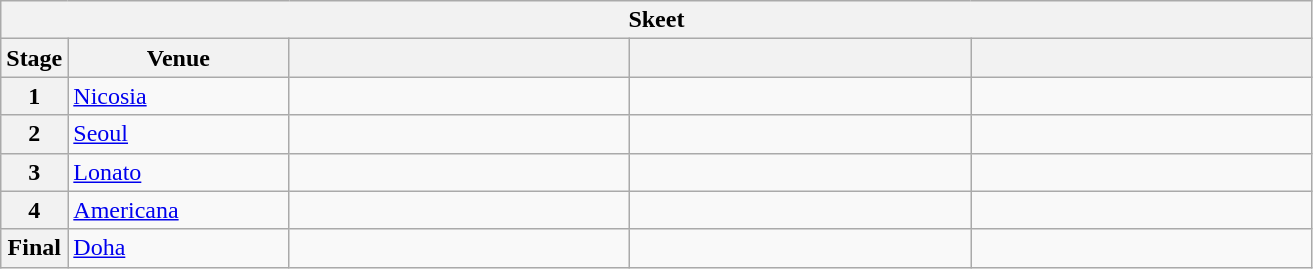<table class="wikitable">
<tr>
<th colspan="5">Skeet</th>
</tr>
<tr>
<th>Stage</th>
<th width=140>Venue</th>
<th width=220></th>
<th width=220></th>
<th width=220></th>
</tr>
<tr>
<th>1</th>
<td> <a href='#'>Nicosia</a></td>
<td></td>
<td></td>
<td></td>
</tr>
<tr>
<th>2</th>
<td> <a href='#'>Seoul</a></td>
<td></td>
<td></td>
<td></td>
</tr>
<tr>
<th>3</th>
<td> <a href='#'>Lonato</a></td>
<td></td>
<td></td>
<td></td>
</tr>
<tr>
<th>4</th>
<td> <a href='#'>Americana</a></td>
<td></td>
<td></td>
<td></td>
</tr>
<tr>
<th>Final</th>
<td> <a href='#'>Doha</a></td>
<td></td>
<td></td>
<td></td>
</tr>
</table>
